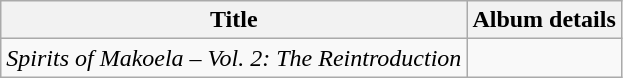<table class="wikitable plainrowheaders">
<tr>
<th>Title</th>
<th>Album details</th>
</tr>
<tr>
<td><em>Spirits of Makoela – Vol. 2: The Reintroduction</em></td>
<td></td>
</tr>
</table>
